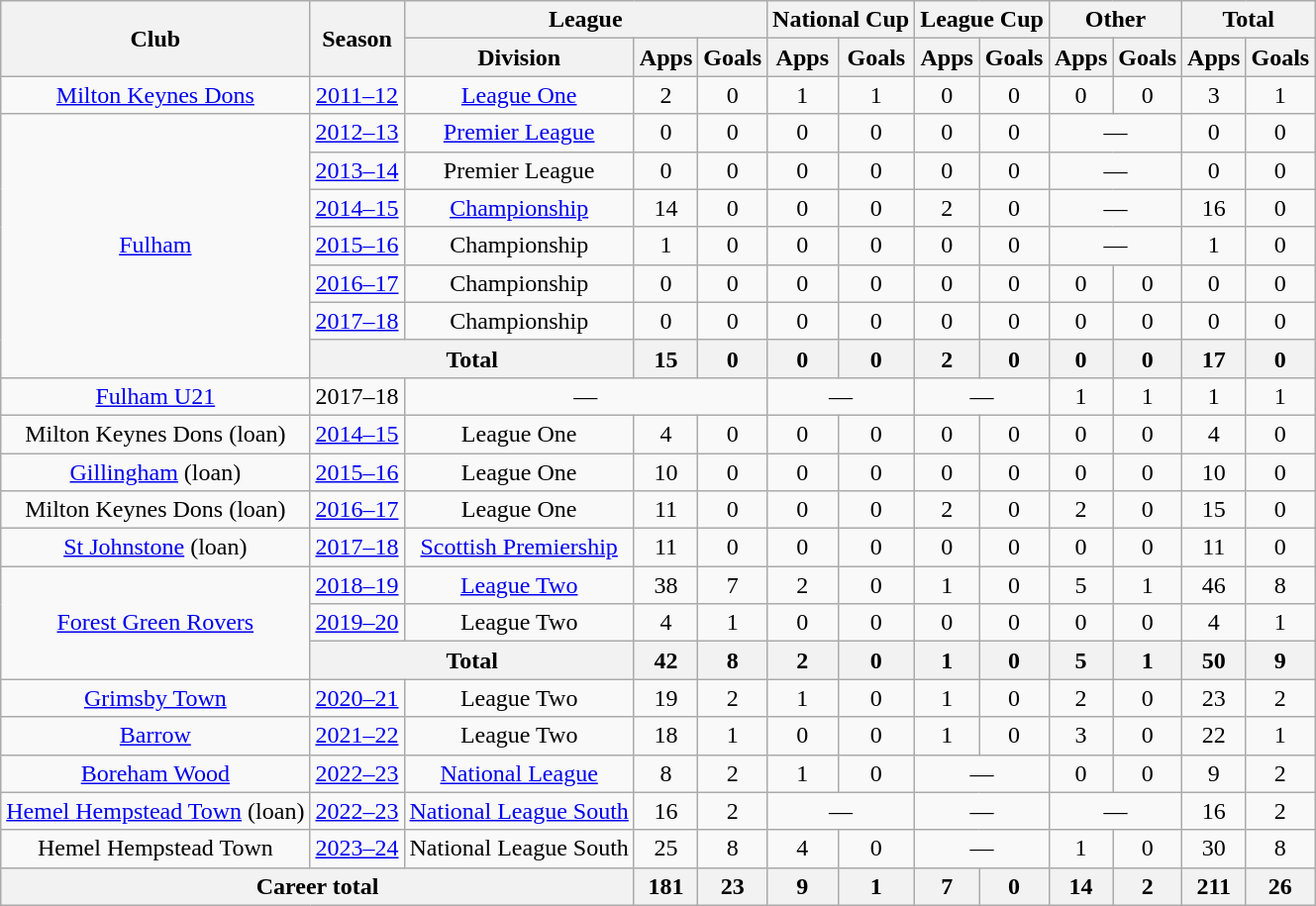<table class=wikitable style="text-align: center">
<tr>
<th rowspan=2>Club</th>
<th rowspan=2>Season</th>
<th colspan=3>League</th>
<th colspan=2>National Cup</th>
<th colspan=2>League Cup</th>
<th colspan=2>Other</th>
<th colspan=2>Total</th>
</tr>
<tr>
<th>Division</th>
<th>Apps</th>
<th>Goals</th>
<th>Apps</th>
<th>Goals</th>
<th>Apps</th>
<th>Goals</th>
<th>Apps</th>
<th>Goals</th>
<th>Apps</th>
<th>Goals</th>
</tr>
<tr>
<td><a href='#'>Milton Keynes Dons</a></td>
<td><a href='#'>2011–12</a></td>
<td><a href='#'>League One</a></td>
<td>2</td>
<td>0</td>
<td>1</td>
<td>1</td>
<td>0</td>
<td>0</td>
<td>0</td>
<td>0</td>
<td>3</td>
<td>1</td>
</tr>
<tr>
<td rowspan=7><a href='#'>Fulham</a></td>
<td><a href='#'>2012–13</a></td>
<td><a href='#'>Premier League</a></td>
<td>0</td>
<td>0</td>
<td>0</td>
<td>0</td>
<td>0</td>
<td>0</td>
<td colspan=2>—</td>
<td>0</td>
<td>0</td>
</tr>
<tr>
<td><a href='#'>2013–14</a></td>
<td>Premier League</td>
<td>0</td>
<td>0</td>
<td>0</td>
<td>0</td>
<td>0</td>
<td>0</td>
<td colspan=2>—</td>
<td>0</td>
<td>0</td>
</tr>
<tr>
<td><a href='#'>2014–15</a></td>
<td><a href='#'>Championship</a></td>
<td>14</td>
<td>0</td>
<td>0</td>
<td>0</td>
<td>2</td>
<td>0</td>
<td colspan="2">—</td>
<td>16</td>
<td>0</td>
</tr>
<tr>
<td><a href='#'>2015–16</a></td>
<td>Championship</td>
<td>1</td>
<td>0</td>
<td>0</td>
<td>0</td>
<td>0</td>
<td>0</td>
<td colspan=2>—</td>
<td>1</td>
<td>0</td>
</tr>
<tr>
<td><a href='#'>2016–17</a></td>
<td>Championship</td>
<td>0</td>
<td>0</td>
<td>0</td>
<td>0</td>
<td>0</td>
<td>0</td>
<td>0</td>
<td>0</td>
<td>0</td>
<td>0</td>
</tr>
<tr>
<td><a href='#'>2017–18</a></td>
<td>Championship</td>
<td>0</td>
<td>0</td>
<td>0</td>
<td>0</td>
<td>0</td>
<td>0</td>
<td>0</td>
<td>0</td>
<td>0</td>
<td>0</td>
</tr>
<tr>
<th colspan=2>Total</th>
<th>15</th>
<th>0</th>
<th>0</th>
<th>0</th>
<th>2</th>
<th>0</th>
<th>0</th>
<th>0</th>
<th>17</th>
<th>0</th>
</tr>
<tr>
<td><a href='#'>Fulham U21</a></td>
<td>2017–18</td>
<td colspan=3>—</td>
<td colspan=2>—</td>
<td colspan=2>—</td>
<td>1</td>
<td>1</td>
<td>1</td>
<td>1</td>
</tr>
<tr>
<td>Milton Keynes Dons (loan)</td>
<td><a href='#'>2014–15</a></td>
<td>League One</td>
<td>4</td>
<td>0</td>
<td>0</td>
<td>0</td>
<td>0</td>
<td>0</td>
<td>0</td>
<td>0</td>
<td>4</td>
<td>0</td>
</tr>
<tr>
<td><a href='#'>Gillingham</a> (loan)</td>
<td><a href='#'>2015–16</a></td>
<td>League One</td>
<td>10</td>
<td>0</td>
<td>0</td>
<td>0</td>
<td>0</td>
<td>0</td>
<td>0</td>
<td>0</td>
<td>10</td>
<td>0</td>
</tr>
<tr>
<td>Milton Keynes Dons (loan)</td>
<td><a href='#'>2016–17</a></td>
<td>League One</td>
<td>11</td>
<td>0</td>
<td>0</td>
<td>0</td>
<td>2</td>
<td>0</td>
<td>2</td>
<td>0</td>
<td>15</td>
<td>0</td>
</tr>
<tr>
<td><a href='#'>St Johnstone</a> (loan)</td>
<td><a href='#'>2017–18</a></td>
<td><a href='#'>Scottish Premiership</a></td>
<td>11</td>
<td>0</td>
<td>0</td>
<td>0</td>
<td>0</td>
<td>0</td>
<td>0</td>
<td>0</td>
<td>11</td>
<td>0</td>
</tr>
<tr>
<td rowspan=3><a href='#'>Forest Green Rovers</a></td>
<td><a href='#'>2018–19</a></td>
<td><a href='#'>League Two</a></td>
<td>38</td>
<td>7</td>
<td>2</td>
<td>0</td>
<td>1</td>
<td>0</td>
<td>5</td>
<td>1</td>
<td>46</td>
<td>8</td>
</tr>
<tr>
<td><a href='#'>2019–20</a></td>
<td>League Two</td>
<td>4</td>
<td>1</td>
<td>0</td>
<td>0</td>
<td>0</td>
<td>0</td>
<td>0</td>
<td>0</td>
<td>4</td>
<td>1</td>
</tr>
<tr>
<th colspan=2>Total</th>
<th>42</th>
<th>8</th>
<th>2</th>
<th>0</th>
<th>1</th>
<th>0</th>
<th>5</th>
<th>1</th>
<th>50</th>
<th>9</th>
</tr>
<tr>
<td><a href='#'>Grimsby Town</a></td>
<td><a href='#'>2020–21</a></td>
<td>League Two</td>
<td>19</td>
<td>2</td>
<td>1</td>
<td>0</td>
<td>1</td>
<td>0</td>
<td>2</td>
<td>0</td>
<td>23</td>
<td>2</td>
</tr>
<tr>
<td><a href='#'>Barrow</a></td>
<td><a href='#'>2021–22</a></td>
<td>League Two</td>
<td>18</td>
<td>1</td>
<td>0</td>
<td>0</td>
<td>1</td>
<td>0</td>
<td>3</td>
<td>0</td>
<td>22</td>
<td>1</td>
</tr>
<tr>
<td><a href='#'>Boreham Wood</a></td>
<td><a href='#'>2022–23</a></td>
<td><a href='#'>National League</a></td>
<td>8</td>
<td>2</td>
<td>1</td>
<td>0</td>
<td colspan=2>—</td>
<td>0</td>
<td>0</td>
<td>9</td>
<td>2</td>
</tr>
<tr>
<td><a href='#'>Hemel Hempstead Town</a> (loan)</td>
<td><a href='#'>2022–23</a></td>
<td><a href='#'>National League South</a></td>
<td>16</td>
<td>2</td>
<td colspan=2>—</td>
<td colspan=2>—</td>
<td colspan=2>—</td>
<td>16</td>
<td>2</td>
</tr>
<tr>
<td>Hemel Hempstead Town</td>
<td><a href='#'>2023–24</a></td>
<td>National League South</td>
<td>25</td>
<td>8</td>
<td>4</td>
<td>0</td>
<td colspan=2>—</td>
<td>1</td>
<td>0</td>
<td>30</td>
<td>8</td>
</tr>
<tr>
<th colspan=3>Career total</th>
<th>181</th>
<th>23</th>
<th>9</th>
<th>1</th>
<th>7</th>
<th>0</th>
<th>14</th>
<th>2</th>
<th>211</th>
<th>26</th>
</tr>
</table>
